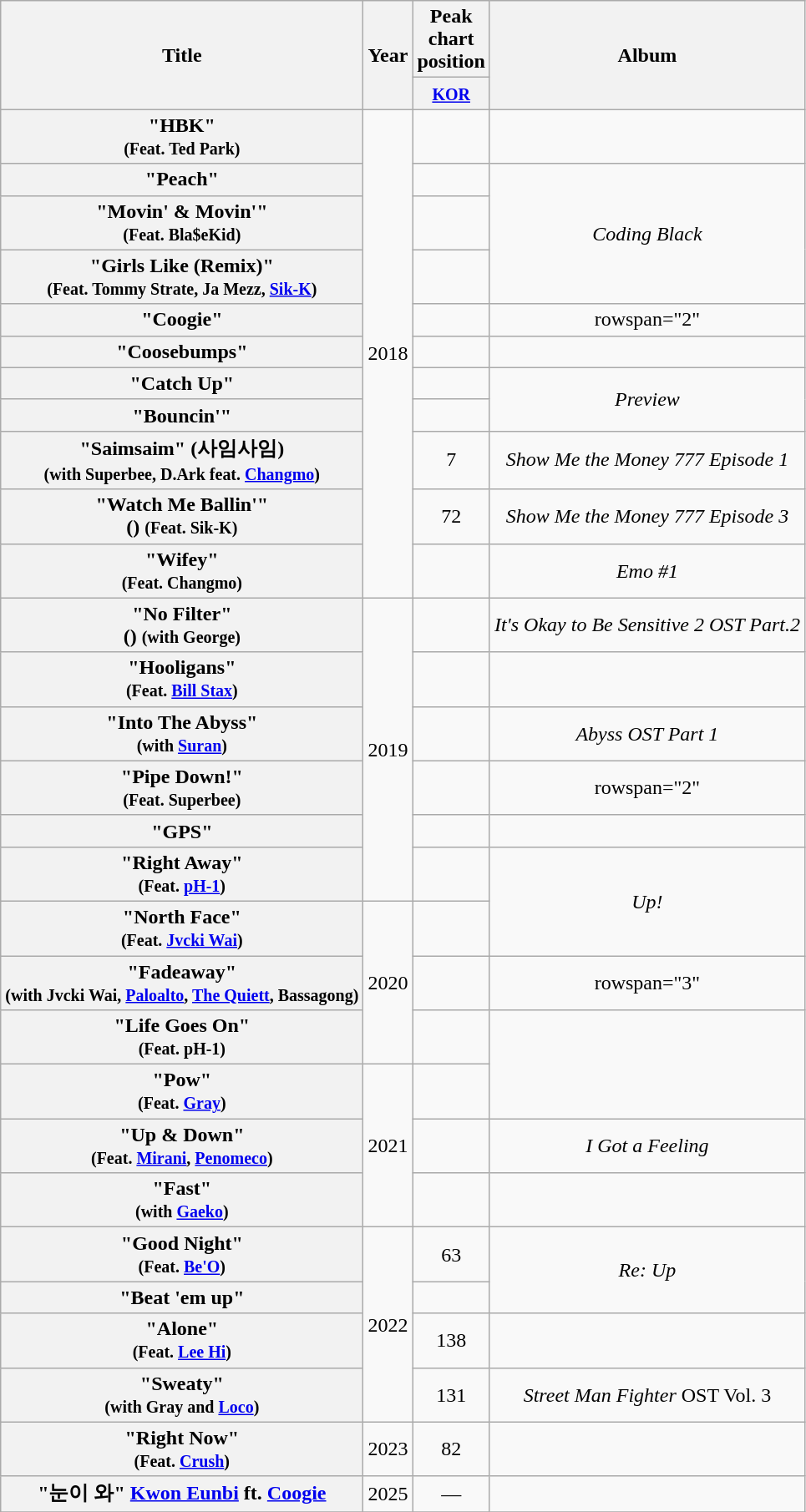<table class="wikitable plainrowheaders" style="text-align:center">
<tr>
<th rowspan="2">Title</th>
<th rowspan="2">Year</th>
<th>Peak<br>chart<br>position</th>
<th rowspan="2">Album</th>
</tr>
<tr>
<th><a href='#'><small>KOR</small></a><br></th>
</tr>
<tr>
<th scope="row">"HBK"<br><small>(Feat. Ted Park)</small></th>
<td rowspan="11">2018</td>
<td></td>
<td></td>
</tr>
<tr>
<th scope="row">"Peach"</th>
<td></td>
<td rowspan="3"><em>Coding Black</em></td>
</tr>
<tr>
<th scope="row">"Movin' & Movin'"<br><small>(Feat. Bla$eKid)</small></th>
<td></td>
</tr>
<tr>
<th scope="row">"Girls Like (Remix)"<br><small>(Feat. Tommy Strate, Ja Mezz, <a href='#'>Sik-K</a>)</small></th>
<td></td>
</tr>
<tr>
<th scope="row">"Coogie"</th>
<td></td>
<td>rowspan="2" </td>
</tr>
<tr>
<th scope="row">"Coosebumps"</th>
<td></td>
</tr>
<tr>
<th scope="row">"Catch Up"</th>
<td></td>
<td rowspan="2"><em>Preview</em></td>
</tr>
<tr>
<th scope="row">"Bouncin'"</th>
<td></td>
</tr>
<tr>
<th scope="row">"Saimsaim" (사임사임)<br><small>(with Superbee, D.Ark feat. <a href='#'>Changmo</a>)</small></th>
<td align="center">7</td>
<td><em>Show Me the Money 777 Episode 1</em></td>
</tr>
<tr>
<th scope="row">"Watch Me Ballin'"<br>() <small>(Feat. Sik-K)</small></th>
<td align="center">72</td>
<td><em>Show Me the Money 777 Episode 3</em></td>
</tr>
<tr>
<th scope="row">"Wifey"<br><small>(Feat. Changmo)</small></th>
<td></td>
<td><em>Emo #1</em></td>
</tr>
<tr>
<th scope="row">"No Filter"<br>() <small>(with George)</small></th>
<td rowspan="6">2019</td>
<td></td>
<td><em>It's Okay to Be Sensitive 2 OST Part.2</em></td>
</tr>
<tr>
<th scope="row">"Hooligans"<br><small>(Feat. <a href='#'>Bill Stax</a>)</small></th>
<td></td>
<td></td>
</tr>
<tr>
<th scope="row">"Into The Abyss"<br><small>(with <a href='#'>Suran</a>)</small></th>
<td></td>
<td><em>Abyss OST Part 1</em></td>
</tr>
<tr>
<th scope="row">"Pipe Down!"<br><small>(Feat. Superbee)</small></th>
<td></td>
<td>rowspan="2" </td>
</tr>
<tr>
<th scope="row">"GPS"</th>
<td></td>
</tr>
<tr>
<th scope="row">"Right Away"<br><small>(Feat. <a href='#'>pH-1</a>)</small></th>
<td></td>
<td rowspan="2"><em>Up!</em></td>
</tr>
<tr>
<th scope="row">"North Face"<br><small>(Feat. <a href='#'>Jvcki Wai</a>)</small></th>
<td rowspan="3">2020</td>
<td></td>
</tr>
<tr>
<th scope="row">"Fadeaway"<br><small>(with Jvcki Wai, <a href='#'>Paloalto</a>, <a href='#'>The Quiett</a>, Bassagong)</small></th>
<td></td>
<td>rowspan="3" </td>
</tr>
<tr>
<th scope="row">"Life Goes On"<br><small>(Feat. pH-1)</small></th>
<td></td>
</tr>
<tr>
<th scope="row">"Pow"<br><small>(Feat. <a href='#'>Gray</a>)</small></th>
<td rowspan="3">2021</td>
<td></td>
</tr>
<tr>
<th scope="row">"Up & Down"<br><small>(Feat. <a href='#'>Mirani</a>, <a href='#'>Penomeco</a>)</small></th>
<td></td>
<td><em>I Got a Feeling</em></td>
</tr>
<tr>
<th scope="row">"Fast"<br><small>(with <a href='#'>Gaeko</a>)</small></th>
<td></td>
<td></td>
</tr>
<tr>
<th scope="row">"Good Night"<br><small>(Feat. <a href='#'>Be'O</a>)</small></th>
<td rowspan="4">2022</td>
<td align="center">63</td>
<td rowspan="2"><em>Re: Up</em></td>
</tr>
<tr>
<th scope="row">"Beat 'em up"</th>
<td></td>
</tr>
<tr>
<th scope="row">"Alone"<br><small>(Feat. <a href='#'>Lee Hi</a>)</small></th>
<td>138</td>
<td></td>
</tr>
<tr>
<th scope="row">"Sweaty"<br><small>(with Gray and <a href='#'>Loco</a>)</small></th>
<td align="center">131</td>
<td><em>Street Man Fighter</em> OST Vol. 3</td>
</tr>
<tr>
<th scope="row">"Right Now"<br><small>(Feat. <a href='#'>Crush</a>)</small></th>
<td>2023</td>
<td>82</td>
<td></td>
</tr>
<tr>
<th scope="row">"눈이 와" <a href='#'>Kwon Eunbi</a> ft. <a href='#'>Coogie</a></th>
<td>2025</td>
<td>—</td>
<td></td>
</tr>
<tr>
</tr>
</table>
